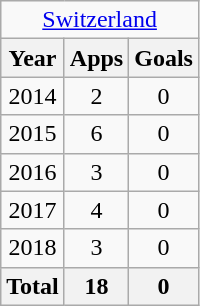<table class="wikitable" style="text-align:center">
<tr>
<td colspan="3"><a href='#'>Switzerland</a></td>
</tr>
<tr>
<th>Year</th>
<th>Apps</th>
<th>Goals</th>
</tr>
<tr>
<td>2014</td>
<td>2</td>
<td>0</td>
</tr>
<tr>
<td>2015</td>
<td>6</td>
<td>0</td>
</tr>
<tr>
<td>2016</td>
<td>3</td>
<td>0</td>
</tr>
<tr>
<td>2017</td>
<td>4</td>
<td>0</td>
</tr>
<tr>
<td>2018</td>
<td>3</td>
<td>0</td>
</tr>
<tr>
<th>Total</th>
<th>18</th>
<th>0</th>
</tr>
</table>
